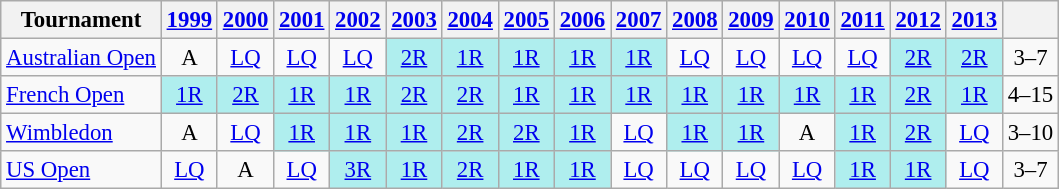<table class=wikitable style=text-align:center;font-size:95%>
<tr>
<th>Tournament</th>
<th><a href='#'>1999</a></th>
<th><a href='#'>2000</a></th>
<th><a href='#'>2001</a></th>
<th><a href='#'>2002</a></th>
<th><a href='#'>2003</a></th>
<th><a href='#'>2004</a></th>
<th><a href='#'>2005</a></th>
<th><a href='#'>2006</a></th>
<th><a href='#'>2007</a></th>
<th><a href='#'>2008</a></th>
<th><a href='#'>2009</a></th>
<th><a href='#'>2010</a></th>
<th><a href='#'>2011</a></th>
<th><a href='#'>2012</a></th>
<th><a href='#'>2013</a></th>
<th></th>
</tr>
<tr>
<td align=left><a href='#'>Australian Open</a></td>
<td>A</td>
<td><a href='#'>LQ</a></td>
<td><a href='#'>LQ</a></td>
<td><a href='#'>LQ</a></td>
<td bgcolor=#afeeee><a href='#'>2R</a></td>
<td bgcolor=#afeeee><a href='#'>1R</a></td>
<td bgcolor=#afeeee><a href='#'>1R</a></td>
<td bgcolor=#afeeee><a href='#'>1R</a></td>
<td bgcolor=#afeeee><a href='#'>1R</a></td>
<td><a href='#'>LQ</a></td>
<td><a href='#'>LQ</a></td>
<td><a href='#'>LQ</a></td>
<td><a href='#'>LQ</a></td>
<td bgcolor=#afeeee><a href='#'>2R</a></td>
<td bgcolor=#afeeee><a href='#'>2R</a></td>
<td>3–7</td>
</tr>
<tr>
<td align=left><a href='#'>French Open</a></td>
<td bgcolor=#afeeee><a href='#'>1R</a></td>
<td bgcolor=#afeeee><a href='#'>2R</a></td>
<td bgcolor=#afeeee><a href='#'>1R</a></td>
<td bgcolor=#afeeee><a href='#'>1R</a></td>
<td bgcolor=#afeeee><a href='#'>2R</a></td>
<td bgcolor=#afeeee><a href='#'>2R</a></td>
<td bgcolor=#afeeee><a href='#'>1R</a></td>
<td bgcolor=#afeeee><a href='#'>1R</a></td>
<td bgcolor=#afeeee><a href='#'>1R</a></td>
<td bgcolor=#afeeee><a href='#'>1R</a></td>
<td bgcolor=#afeeee><a href='#'>1R</a></td>
<td bgcolor=#afeeee><a href='#'>1R</a></td>
<td bgcolor=#afeeee><a href='#'>1R</a></td>
<td bgcolor=#afeeee><a href='#'>2R</a></td>
<td bgcolor=#afeeee><a href='#'>1R</a></td>
<td>4–15</td>
</tr>
<tr>
<td align=left><a href='#'>Wimbledon</a></td>
<td>A</td>
<td><a href='#'>LQ</a></td>
<td bgcolor=#afeeee><a href='#'>1R</a></td>
<td bgcolor=#afeeee><a href='#'>1R</a></td>
<td bgcolor=#afeeee><a href='#'>1R</a></td>
<td bgcolor=#afeeee><a href='#'>2R</a></td>
<td bgcolor=#afeeee><a href='#'>2R</a></td>
<td bgcolor=#afeeee><a href='#'>1R</a></td>
<td><a href='#'>LQ</a></td>
<td bgcolor=#afeeee><a href='#'>1R</a></td>
<td bgcolor=#afeeee><a href='#'>1R</a></td>
<td>A</td>
<td bgcolor=#afeeee><a href='#'>1R</a></td>
<td bgcolor=#afeeee><a href='#'>2R</a></td>
<td><a href='#'>LQ</a></td>
<td>3–10</td>
</tr>
<tr>
<td align=left><a href='#'>US Open</a></td>
<td><a href='#'>LQ</a></td>
<td>A</td>
<td><a href='#'>LQ</a></td>
<td bgcolor=#afeeee><a href='#'>3R</a></td>
<td bgcolor=#afeeee><a href='#'>1R</a></td>
<td bgcolor=#afeeee><a href='#'>2R</a></td>
<td bgcolor=#afeeee><a href='#'>1R</a></td>
<td bgcolor=#afeeee><a href='#'>1R</a></td>
<td><a href='#'>LQ</a></td>
<td><a href='#'>LQ</a></td>
<td><a href='#'>LQ</a></td>
<td><a href='#'>LQ</a></td>
<td bgcolor=#afeeee><a href='#'>1R</a></td>
<td bgcolor=#afeeee><a href='#'>1R</a></td>
<td><a href='#'>LQ</a></td>
<td>3–7</td>
</tr>
</table>
